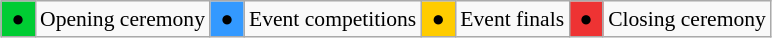<table class="wikitable" style="margin:0.5em auto; font-size:90%;position:relative;">
<tr>
<td bgcolor=#00cc33 align=center> ● </td>
<td>Opening ceremony</td>
<td bgcolor=#3399ff align=center> ● </td>
<td>Event competitions</td>
<td bgcolor=#ffcc00 align=center> ● </td>
<td>Event finals</td>
<td bgcolor=#ee3333> ● </td>
<td>Closing ceremony</td>
</tr>
</table>
